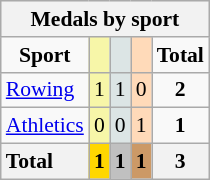<table class="wikitable" style="text-align:center;font-size:90%">
<tr style="background:#efefef;">
<th colspan=7>Medals by sport</th>
</tr>
<tr>
<td><strong>Sport</strong></td>
<td bgcolor=#f7f6a8></td>
<td bgcolor=#dce5e5></td>
<td bgcolor=#ffdab9></td>
<td><strong>Total</strong></td>
</tr>
<tr>
<td style="text-align:left;"><a href='#'>Rowing</a></td>
<td style="background:#F7F6A8;">1</td>
<td style="background:#DCE5E5;">1</td>
<td style="background:#FFDAB9;">0</td>
<td><strong>2</strong></td>
</tr>
<tr>
<td style="text-align:left;"><a href='#'>Athletics</a></td>
<td style="background:#F7F6A8;">0</td>
<td style="background:#DCE5E5;">0</td>
<td style="background:#FFDAB9;">1</td>
<td><strong>1</strong></td>
</tr>
<tr>
<th style="text-align:left;">Total</th>
<th style="background:gold;">1</th>
<th style="background:silver;">1</th>
<th style="background:#c96;">1</th>
<th>3</th>
</tr>
</table>
